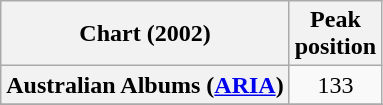<table class="wikitable sortable plainrowheaders" style="text-align:center">
<tr>
<th scope="col">Chart (2002)</th>
<th scope="col">Peak<br>position</th>
</tr>
<tr>
<th scope="row">Australian Albums (<a href='#'>ARIA</a>)</th>
<td>133</td>
</tr>
<tr>
</tr>
<tr>
</tr>
</table>
